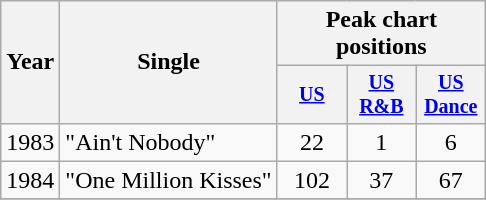<table class="wikitable" style="text-align:center;">
<tr>
<th rowspan="2">Year</th>
<th rowspan="2">Single</th>
<th colspan="3">Peak chart positions</th>
</tr>
<tr style="font-size:smaller;">
<th width="40"><a href='#'>US</a><br></th>
<th width="40"><a href='#'>US<br>R&B</a><br></th>
<th width="40"><a href='#'>US<br>Dance</a><br></th>
</tr>
<tr>
<td rowspan="1">1983</td>
<td align="left">"Ain't Nobody"</td>
<td>22</td>
<td>1</td>
<td>6</td>
</tr>
<tr>
<td rowspan="1">1984</td>
<td align="left">"One Million Kisses"</td>
<td>102</td>
<td>37</td>
<td>67</td>
</tr>
<tr>
</tr>
</table>
